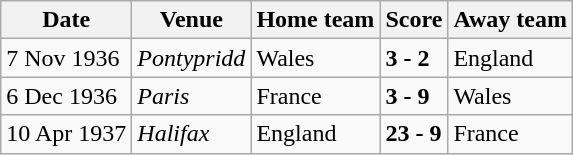<table class="wikitable">
<tr>
<th>Date</th>
<th>Venue</th>
<th>Home team</th>
<th>Score</th>
<th>Away team</th>
</tr>
<tr>
<td>7 Nov 1936</td>
<td><em>Pontypridd</em></td>
<td>Wales</td>
<td><strong>3 - 2</strong></td>
<td>England</td>
</tr>
<tr>
<td>6 Dec 1936</td>
<td><em>Paris</em></td>
<td>France</td>
<td><strong>3 - 9</strong></td>
<td>Wales</td>
</tr>
<tr>
<td>10 Apr 1937</td>
<td><em>Halifax</em></td>
<td>England</td>
<td><strong>23 - 9</strong></td>
<td>France</td>
</tr>
</table>
